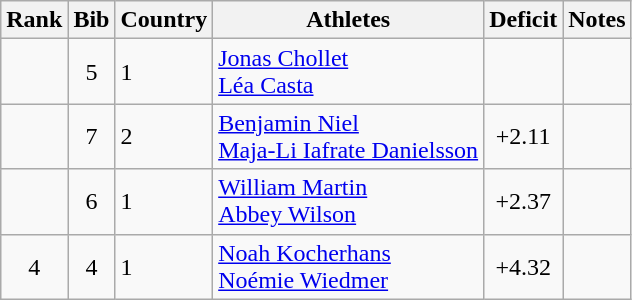<table class="wikitable" style="text-align:center;">
<tr>
<th>Rank</th>
<th>Bib</th>
<th>Country</th>
<th>Athletes</th>
<th>Deficit</th>
<th>Notes</th>
</tr>
<tr>
<td></td>
<td>5</td>
<td align=left> 1</td>
<td align=left><a href='#'>Jonas Chollet</a><br><a href='#'>Léa Casta</a></td>
<td></td>
<td></td>
</tr>
<tr>
<td></td>
<td>7</td>
<td align=left> 2</td>
<td align=left><a href='#'>Benjamin Niel</a><br><a href='#'>Maja-Li Iafrate Danielsson</a></td>
<td>+2.11</td>
<td></td>
</tr>
<tr>
<td></td>
<td>6</td>
<td align=left> 1</td>
<td align=left><a href='#'>William Martin</a><br><a href='#'>Abbey Wilson</a></td>
<td>+2.37</td>
<td></td>
</tr>
<tr>
<td>4</td>
<td>4</td>
<td align=left> 1</td>
<td align=left><a href='#'>Noah Kocherhans</a><br><a href='#'>Noémie Wiedmer</a></td>
<td>+4.32</td>
<td></td>
</tr>
</table>
